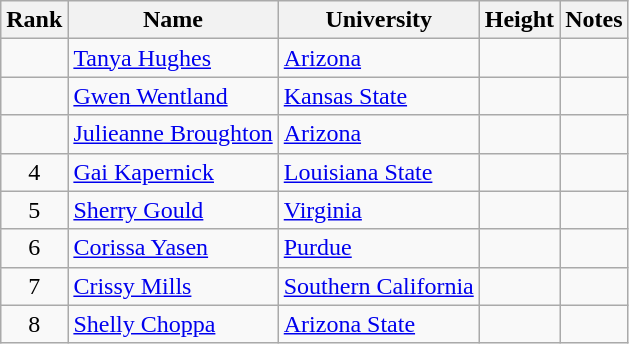<table class="wikitable sortable" style="text-align:center">
<tr>
<th>Rank</th>
<th>Name</th>
<th>University</th>
<th>Height</th>
<th>Notes</th>
</tr>
<tr>
<td></td>
<td align=left><a href='#'>Tanya Hughes</a></td>
<td align=left><a href='#'>Arizona</a></td>
<td></td>
<td></td>
</tr>
<tr>
<td></td>
<td align=left><a href='#'>Gwen Wentland</a></td>
<td align="left"><a href='#'>Kansas State</a></td>
<td></td>
<td></td>
</tr>
<tr>
<td></td>
<td align=left><a href='#'>Julieanne Broughton</a></td>
<td align="left"><a href='#'>Arizona</a></td>
<td></td>
<td></td>
</tr>
<tr>
<td>4</td>
<td align=left><a href='#'>Gai Kapernick</a> </td>
<td align="left"><a href='#'>Louisiana State</a></td>
<td></td>
<td></td>
</tr>
<tr>
<td>5</td>
<td align=left><a href='#'>Sherry Gould</a></td>
<td align="left"><a href='#'>Virginia</a></td>
<td></td>
<td></td>
</tr>
<tr>
<td>6</td>
<td align=left><a href='#'>Corissa Yasen</a></td>
<td align=left><a href='#'>Purdue</a></td>
<td></td>
<td></td>
</tr>
<tr>
<td>7</td>
<td align=left><a href='#'>Crissy Mills</a></td>
<td align="left"><a href='#'>Southern California</a></td>
<td></td>
<td></td>
</tr>
<tr>
<td>8</td>
<td align=left><a href='#'>Shelly Choppa</a></td>
<td align="left"><a href='#'>Arizona State</a></td>
<td></td>
<td></td>
</tr>
</table>
